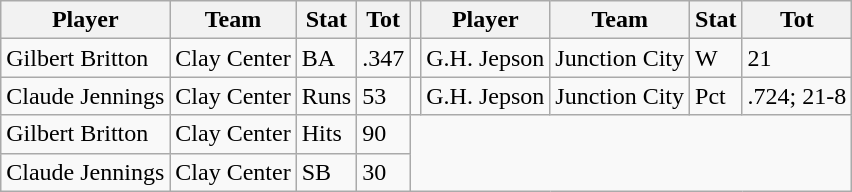<table class="wikitable">
<tr>
<th>Player</th>
<th>Team</th>
<th>Stat</th>
<th>Tot</th>
<th></th>
<th>Player</th>
<th>Team</th>
<th>Stat</th>
<th>Tot</th>
</tr>
<tr>
<td>Gilbert Britton</td>
<td>Clay Center</td>
<td>BA</td>
<td>.347</td>
<td></td>
<td>G.H. Jepson</td>
<td>Junction City</td>
<td>W</td>
<td>21</td>
</tr>
<tr>
<td>Claude Jennings</td>
<td>Clay Center</td>
<td>Runs</td>
<td>53</td>
<td></td>
<td>G.H. Jepson</td>
<td>Junction City</td>
<td>Pct</td>
<td>.724; 21-8</td>
</tr>
<tr>
<td>Gilbert Britton</td>
<td>Clay Center</td>
<td>Hits</td>
<td>90</td>
</tr>
<tr>
<td>Claude Jennings</td>
<td>Clay Center</td>
<td>SB</td>
<td>30</td>
</tr>
</table>
